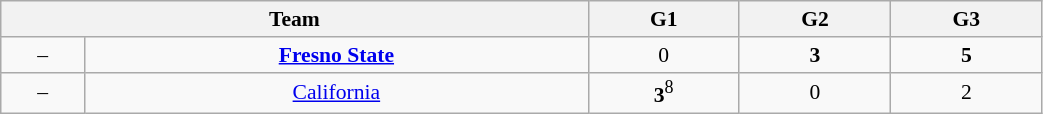<table class="wikitable" style="font-size:90%; width: 55%; text-align: center">
<tr>
<th colspan=2>Team</th>
<th>G1</th>
<th>G2</th>
<th>G3</th>
</tr>
<tr>
<td>–</td>
<td><strong><a href='#'>Fresno State</a></strong></td>
<td>0</td>
<td><strong>3</strong></td>
<td><strong>5</strong></td>
</tr>
<tr>
<td>–</td>
<td><a href='#'>California</a></td>
<td><strong>3</strong><sup>8</sup></td>
<td>0</td>
<td>2</td>
</tr>
</table>
